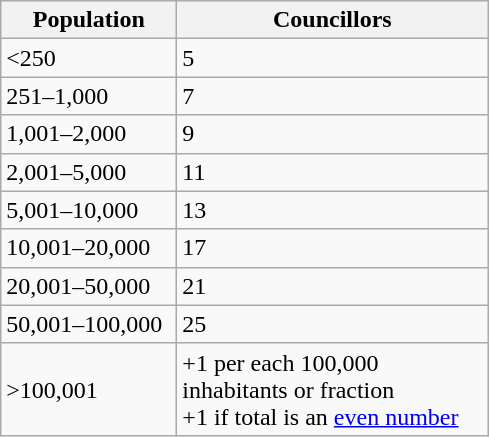<table class="wikitable" style="text-align:left;">
<tr>
<th width="110">Population</th>
<th width="200">Councillors</th>
</tr>
<tr>
<td><250</td>
<td>5</td>
</tr>
<tr>
<td>251–1,000</td>
<td>7</td>
</tr>
<tr>
<td>1,001–2,000</td>
<td>9</td>
</tr>
<tr>
<td>2,001–5,000</td>
<td>11</td>
</tr>
<tr>
<td>5,001–10,000</td>
<td>13</td>
</tr>
<tr>
<td>10,001–20,000</td>
<td>17</td>
</tr>
<tr>
<td>20,001–50,000</td>
<td>21</td>
</tr>
<tr>
<td>50,001–100,000</td>
<td>25</td>
</tr>
<tr>
<td>>100,001</td>
<td>+1 per each 100,000 inhabitants or fraction<br>+1 if total is an <a href='#'>even number</a></td>
</tr>
</table>
